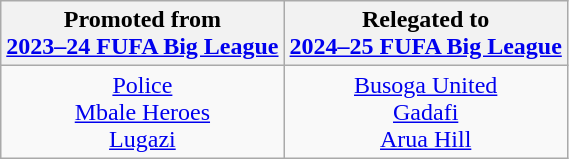<table class="wikitable">
<tr>
<th> Promoted from<br><a href='#'>2023–24 FUFA Big League</a></th>
<th> Relegated to<br><a href='#'>2024–25 FUFA Big League</a></th>
</tr>
<tr>
<td align="center"><a href='#'>Police</a><br><a href='#'>Mbale Heroes</a><br><a href='#'>Lugazi</a></td>
<td align="center"><a href='#'>Busoga United</a><br><a href='#'>Gadafi</a><br><a href='#'>Arua Hill</a></td>
</tr>
</table>
